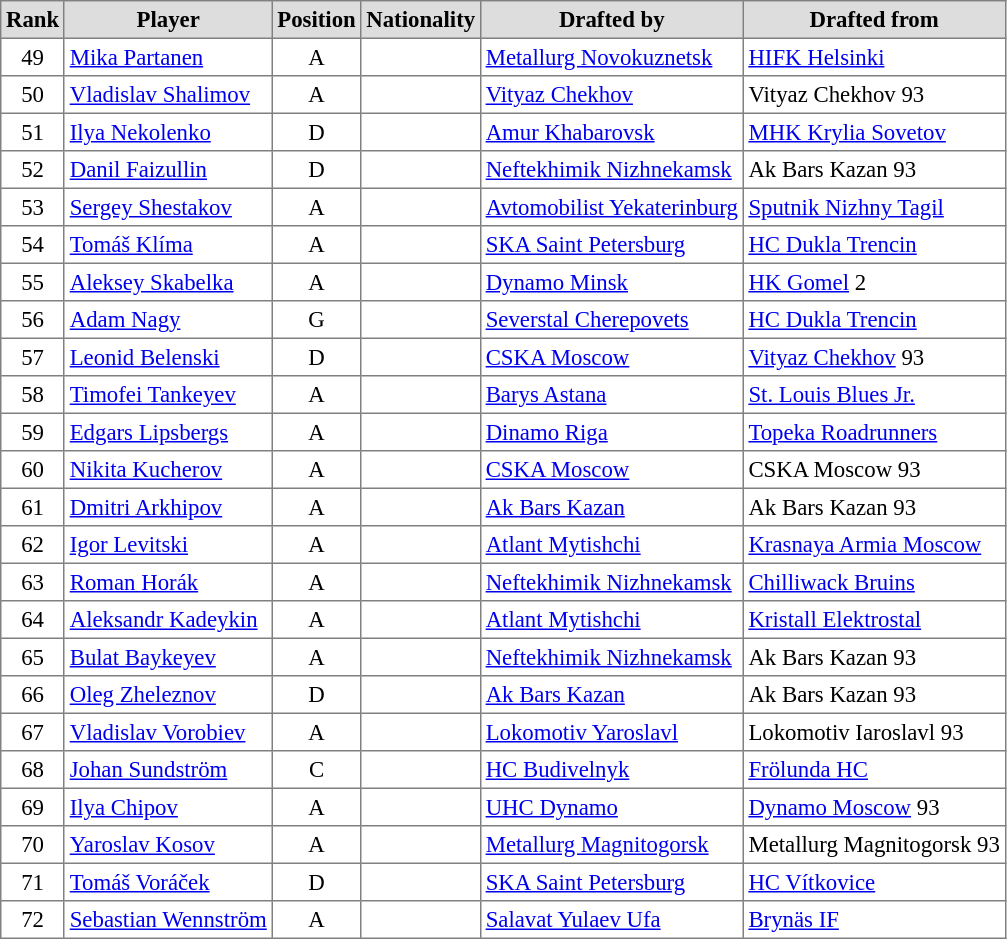<table cellpadding="3" cellspacing="0" border="1" style="font-size: 95%; text-align: left; border: gray solid 1px; border-collapse: collapse;">
<tr bgcolor="#dddddd" align="center">
<th>Rank</th>
<th>Player</th>
<th>Position</th>
<th>Nationality</th>
<th>Drafted by</th>
<th>Drafted from</th>
</tr>
<tr>
<td align="center">49</td>
<td><a href='#'>Mika Partanen</a></td>
<td align="center">A</td>
<td></td>
<td><a href='#'>Metallurg Novokuznetsk</a></td>
<td><a href='#'>HIFK Helsinki</a></td>
</tr>
<tr>
<td align="center">50</td>
<td><a href='#'>Vladislav Shalimov</a></td>
<td align="center">A</td>
<td></td>
<td><a href='#'>Vityaz Chekhov</a></td>
<td>Vityaz Chekhov 93</td>
</tr>
<tr>
<td align="center">51</td>
<td><a href='#'>Ilya Nekolenko</a></td>
<td align="center">D</td>
<td></td>
<td><a href='#'>Amur Khabarovsk</a></td>
<td><a href='#'>MHK Krylia Sovetov</a></td>
</tr>
<tr>
<td align="center">52</td>
<td><a href='#'>Danil Faizullin</a></td>
<td align="center">D</td>
<td></td>
<td><a href='#'>Neftekhimik Nizhnekamsk</a></td>
<td>Ak Bars Kazan 93</td>
</tr>
<tr>
<td align="center">53</td>
<td><a href='#'>Sergey Shestakov</a></td>
<td align="center">A</td>
<td></td>
<td><a href='#'>Avtomobilist Yekaterinburg</a></td>
<td><a href='#'>Sputnik Nizhny Tagil</a></td>
</tr>
<tr>
<td align="center">54</td>
<td><a href='#'>Tomáš Klíma</a></td>
<td align="center">A</td>
<td></td>
<td><a href='#'>SKA Saint Petersburg</a></td>
<td><a href='#'>HC Dukla Trencin</a></td>
</tr>
<tr>
<td align="center">55</td>
<td><a href='#'>Aleksey Skabelka</a></td>
<td align="center">A</td>
<td></td>
<td><a href='#'>Dynamo Minsk</a></td>
<td><a href='#'>HK Gomel</a> 2</td>
</tr>
<tr>
<td align="center">56</td>
<td><a href='#'>Adam Nagy</a></td>
<td align="center">G</td>
<td></td>
<td><a href='#'>Severstal Cherepovets</a></td>
<td><a href='#'>HC Dukla Trencin</a></td>
</tr>
<tr>
<td align="center">57</td>
<td><a href='#'>Leonid Belenski</a></td>
<td align="center">D</td>
<td></td>
<td><a href='#'>CSKA Moscow</a></td>
<td><a href='#'>Vityaz Chekhov</a> 93</td>
</tr>
<tr>
<td align="center">58</td>
<td><a href='#'>Timofei Tankeyev</a></td>
<td align="center">A</td>
<td></td>
<td><a href='#'>Barys Astana</a></td>
<td><a href='#'>St. Louis Blues Jr.</a></td>
</tr>
<tr>
<td align="center">59</td>
<td><a href='#'>Edgars Lipsbergs</a></td>
<td align="center">A</td>
<td></td>
<td><a href='#'>Dinamo Riga</a></td>
<td><a href='#'>Topeka Roadrunners</a></td>
</tr>
<tr>
<td align="center">60</td>
<td><a href='#'>Nikita Kucherov</a></td>
<td align="center">A</td>
<td></td>
<td><a href='#'>CSKA Moscow</a></td>
<td>CSKA Moscow 93</td>
</tr>
<tr>
<td align="center">61</td>
<td><a href='#'>Dmitri Arkhipov</a></td>
<td align="center">A</td>
<td></td>
<td><a href='#'>Ak Bars Kazan</a></td>
<td>Ak Bars Kazan 93</td>
</tr>
<tr>
<td align="center">62</td>
<td><a href='#'>Igor Levitski</a></td>
<td align="center">A</td>
<td></td>
<td><a href='#'>Atlant Mytishchi</a></td>
<td><a href='#'>Krasnaya Armia Moscow</a></td>
</tr>
<tr>
<td align="center">63</td>
<td><a href='#'>Roman Horák</a></td>
<td align="center">A</td>
<td></td>
<td><a href='#'>Neftekhimik Nizhnekamsk</a></td>
<td><a href='#'>Chilliwack Bruins</a></td>
</tr>
<tr>
<td align="center">64</td>
<td><a href='#'>Aleksandr Kadeykin</a></td>
<td align="center">A</td>
<td></td>
<td><a href='#'>Atlant Mytishchi</a></td>
<td><a href='#'>Kristall Elektrostal</a></td>
</tr>
<tr>
<td align="center">65</td>
<td><a href='#'>Bulat Baykeyev</a></td>
<td align="center">A</td>
<td></td>
<td><a href='#'>Neftekhimik Nizhnekamsk</a></td>
<td>Ak Bars Kazan 93</td>
</tr>
<tr>
<td align="center">66</td>
<td><a href='#'>Oleg Zheleznov</a></td>
<td align="center">D</td>
<td></td>
<td><a href='#'>Ak Bars Kazan</a></td>
<td>Ak Bars Kazan 93</td>
</tr>
<tr>
<td align="center">67</td>
<td><a href='#'>Vladislav Vorobiev</a></td>
<td align="center">A</td>
<td></td>
<td><a href='#'>Lokomotiv Yaroslavl</a></td>
<td>Lokomotiv Iaroslavl 93</td>
</tr>
<tr>
<td align="center">68</td>
<td><a href='#'>Johan Sundström</a></td>
<td align="center">C</td>
<td></td>
<td><a href='#'>HC Budivelnyk</a></td>
<td><a href='#'>Frölunda HC</a></td>
</tr>
<tr>
<td align="center">69</td>
<td><a href='#'>Ilya Chipov</a></td>
<td align="center">A</td>
<td></td>
<td><a href='#'>UHC Dynamo</a></td>
<td><a href='#'>Dynamo Moscow</a> 93</td>
</tr>
<tr>
<td align="center">70</td>
<td><a href='#'>Yaroslav Kosov</a></td>
<td align="center">A</td>
<td></td>
<td><a href='#'>Metallurg Magnitogorsk</a></td>
<td>Metallurg Magnitogorsk 93</td>
</tr>
<tr>
<td align="center">71</td>
<td><a href='#'>Tomáš Voráček</a></td>
<td align="center">D</td>
<td></td>
<td><a href='#'>SKA Saint Petersburg</a></td>
<td><a href='#'>HC Vítkovice</a></td>
</tr>
<tr>
<td align="center">72</td>
<td><a href='#'>Sebastian Wennström</a></td>
<td align="center">A</td>
<td></td>
<td><a href='#'>Salavat Yulaev Ufa</a></td>
<td><a href='#'>Brynäs IF</a></td>
</tr>
</table>
